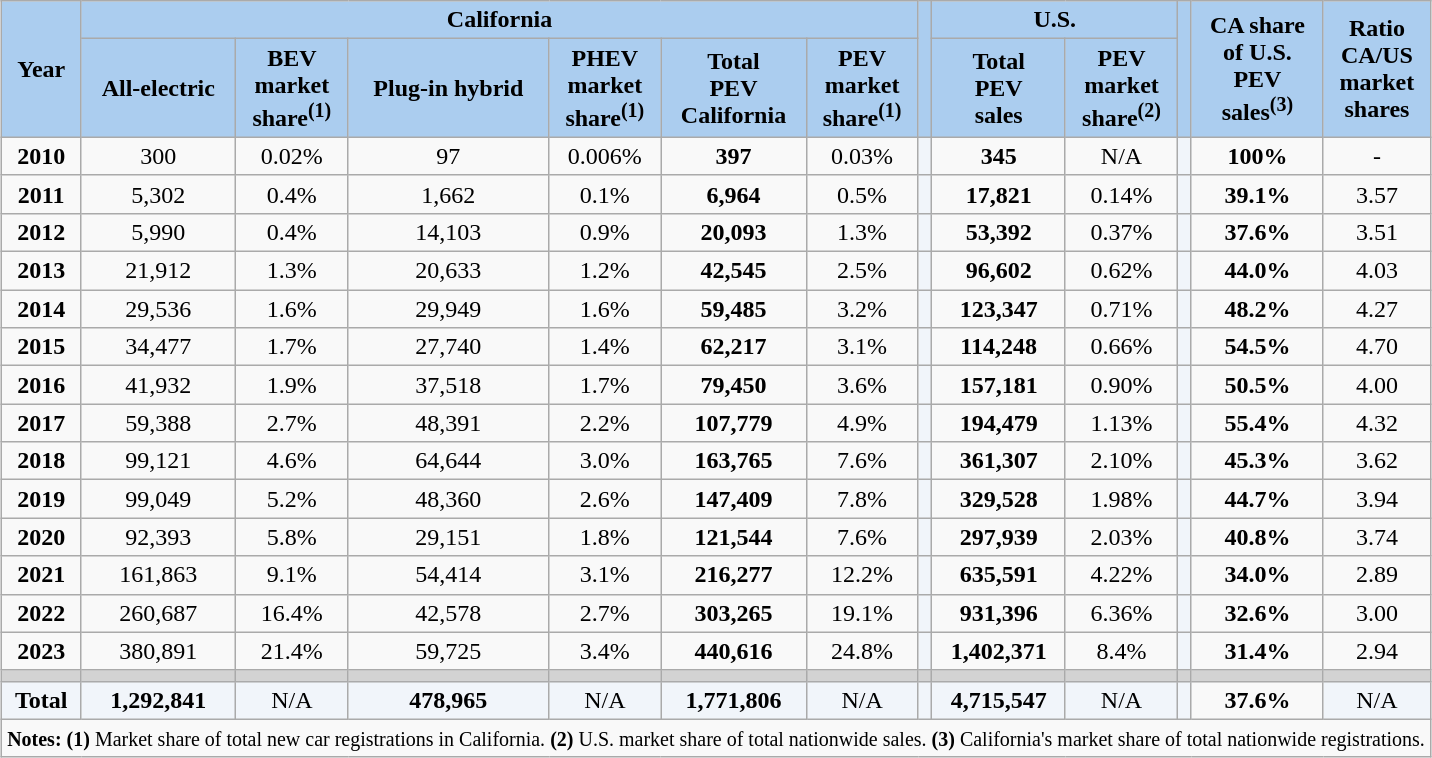<table class=" wikitable" style="margin: 1em auto 1em auto">
<tr>
<th style="background: #ABCDEF;" rowspan="2">Year</th>
<th style="background: #ABCDEF;" colspan="6">California</th>
<th style="background: #ABCDEF;" rowspan="2"></th>
<th style="background: #ABCDEF;" colspan="2">U.S.<br></th>
<th style="background: #ABCDEF;" rowspan="2"></th>
<th style="background: #ABCDEF;" rowspan="2">CA share<br>of U.S.<br>PEV<br>sales<sup>(3)</sup></th>
<th style="background: #ABCDEF;" rowspan="2">Ratio<br>CA/US<br>market<br>shares</th>
</tr>
<tr -align="center">
<th style="background:#ABCDEF;">All-electric</th>
<th style="background:#ABCDEF;">BEV<br>market<br>share<sup>(1)</sup></th>
<th style="background: #ABCDEF;">Plug-in hybrid</th>
<th style="background: #ABCDEF;">PHEV<br>market<br>share<sup>(1)</sup></th>
<th style="background: #ABCDEF;">Total<br>PEV<br>California</th>
<th style="background: #ABCDEF;">PEV<br>market<br>share<sup>(1)</sup></th>
<th style="background: #ABCDEF;">Total<br>PEV<br>sales</th>
<th style="background: #ABCDEF;">PEV<br> market<br>share<sup>(2)</sup></th>
</tr>
<tr align="center">
<td><strong>2010</strong></td>
<td>300</td>
<td>0.02%</td>
<td>97</td>
<td>0.006%</td>
<td><strong>397</strong></td>
<td>0.03%</td>
<td bgcolor="#f1f5fa"></td>
<td><strong>345</strong></td>
<td>N/A</td>
<td bgcolor="#f1f5fa"></td>
<td><strong>100%</strong></td>
<td>-</td>
</tr>
<tr align="center">
<td><strong>2011</strong></td>
<td>5,302</td>
<td>0.4%</td>
<td>1,662</td>
<td>0.1%</td>
<td><strong>6,964</strong></td>
<td>0.5%</td>
<td bgcolor="#f1f5fa"></td>
<td><strong>17,821</strong></td>
<td>0.14%</td>
<td bgcolor="#f1f5fa"></td>
<td><strong>39.1%</strong></td>
<td>3.57</td>
</tr>
<tr align="center">
<td><strong>2012</strong></td>
<td>5,990</td>
<td>0.4%</td>
<td>14,103</td>
<td>0.9%</td>
<td><strong>20,093</strong></td>
<td>1.3%</td>
<td bgcolor="#f1f5fa"></td>
<td><strong>53,392</strong></td>
<td>0.37%</td>
<td bgcolor="#f1f5fa"></td>
<td><strong>37.6%</strong></td>
<td>3.51</td>
</tr>
<tr align="center">
<td><strong>2013</strong></td>
<td>21,912</td>
<td>1.3%</td>
<td>20,633</td>
<td>1.2%</td>
<td><strong>42,545</strong></td>
<td>2.5%</td>
<td bgcolor="#f1f5fa"></td>
<td><strong>96,602</strong></td>
<td>0.62%</td>
<td bgcolor="#f1f5fa"></td>
<td><strong>44.0%</strong></td>
<td>4.03</td>
</tr>
<tr align="center">
<td><strong>2014</strong></td>
<td>29,536</td>
<td>1.6%</td>
<td>29,949</td>
<td>1.6%</td>
<td><strong>59,485</strong></td>
<td>3.2%</td>
<td bgcolor="#f1f5fa"></td>
<td><strong>123,347</strong></td>
<td>0.71%</td>
<td bgcolor="#f1f5fa"></td>
<td><strong>48.2%</strong></td>
<td>4.27</td>
</tr>
<tr align="center">
<td><strong>2015</strong></td>
<td>34,477</td>
<td>1.7%</td>
<td>27,740</td>
<td>1.4%</td>
<td><strong>62,217</strong></td>
<td>3.1%</td>
<td bgcolor="#f1f5fa"></td>
<td><strong>114,248</strong></td>
<td>0.66%</td>
<td bgcolor="#f1f5fa"></td>
<td><strong>54.5%</strong></td>
<td>4.70</td>
</tr>
<tr align="center">
<td><strong>2016</strong></td>
<td>41,932</td>
<td>1.9%</td>
<td>37,518</td>
<td>1.7%</td>
<td><strong>79,450</strong></td>
<td>3.6%</td>
<td bgcolor="#f1f5fa"></td>
<td><strong>157,181 </strong></td>
<td>0.90%</td>
<td bgcolor="#f1f5fa"></td>
<td><strong>50.5%</strong></td>
<td>4.00</td>
</tr>
<tr align="center">
<td><strong>2017</strong></td>
<td>59,388</td>
<td>2.7%</td>
<td>48,391</td>
<td>2.2%</td>
<td><strong>107,779</strong></td>
<td>4.9%</td>
<td bgcolor="#f1f5fa"></td>
<td><strong>194,479 </strong></td>
<td>1.13%</td>
<td bgcolor="#f1f5fa"></td>
<td><strong>55.4%</strong></td>
<td>4.32</td>
</tr>
<tr align="center">
<td><strong>2018</strong></td>
<td>99,121</td>
<td>4.6%</td>
<td>64,644</td>
<td>3.0%</td>
<td><strong>163,765</strong></td>
<td>7.6%</td>
<td bgcolor="#f1f5fa"></td>
<td><strong>361,307 </strong></td>
<td>2.10%</td>
<td bgcolor="#f1f5fa"></td>
<td><strong>45.3%</strong></td>
<td>3.62</td>
</tr>
<tr align="center">
<td><strong>2019</strong></td>
<td>99,049</td>
<td>5.2%</td>
<td>48,360</td>
<td>2.6%</td>
<td><strong>147,409</strong></td>
<td>7.8%</td>
<td bgcolor="#f1f5fa"></td>
<td><strong>329,528 </strong></td>
<td>1.98%</td>
<td bgcolor="#f1f5fa"></td>
<td><strong>44.7%</strong></td>
<td>3.94</td>
</tr>
<tr align="center">
<td><strong>2020</strong></td>
<td>92,393</td>
<td>5.8%</td>
<td>29,151</td>
<td>1.8%</td>
<td><strong>121,544</strong></td>
<td>7.6%</td>
<td bgcolor="#f1f5fa"></td>
<td><strong>297,939 </strong></td>
<td>2.03%</td>
<td bgcolor="#f1f5fa"></td>
<td><strong>40.8%</strong></td>
<td>3.74</td>
</tr>
<tr align="center">
<td><strong>2021</strong></td>
<td>161,863</td>
<td>9.1%</td>
<td>54,414</td>
<td>3.1%</td>
<td><strong>216,277</strong></td>
<td>12.2%</td>
<td bgcolor="#f1f5fa"></td>
<td><strong>635,591  </strong></td>
<td>4.22%</td>
<td bgcolor="#f1f5fa"></td>
<td><strong>34.0%</strong></td>
<td>2.89</td>
</tr>
<tr align="center">
<td><strong>2022</strong></td>
<td>260,687</td>
<td>16.4%</td>
<td>42,578</td>
<td>2.7%</td>
<td><strong>303,265</strong></td>
<td>19.1%</td>
<td bgcolor="#f1f5fa"></td>
<td><strong>931,396</strong></td>
<td>6.36%</td>
<td bgcolor="#f1f5fa"></td>
<td><strong>32.6%</strong></td>
<td>3.00</td>
</tr>
<tr align="center">
<td><strong>2023</strong></td>
<td>380,891</td>
<td>21.4%</td>
<td>59,725</td>
<td>3.4%</td>
<td><strong>440,616</strong></td>
<td>24.8%</td>
<td bgcolor="#f1f5fa"></td>
<td><strong>1,402,371</strong></td>
<td>8.4%</td>
<td bgcolor="#f1f5fa"></td>
<td><strong>31.4%</strong></td>
<td>2.94</td>
</tr>
<tr style="background:lightgrey;">
<td></td>
<td></td>
<td></td>
<td></td>
<td></td>
<td></td>
<td></td>
<td></td>
<td></td>
<td></td>
<td></td>
<td></td>
<td></td>
</tr>
<tr align="center">
<td bgcolor="#f1f5fa"><strong>Total</strong></td>
<td bgcolor="#f1f5fa"><strong>1,292,841</strong></td>
<td bgcolor="#f1f5fa">N/A</td>
<td bgcolor="#f1f5fa"><strong>478,965</strong></td>
<td bgcolor="#f1f5fa">N/A</td>
<td bgcolor="#f1f5fa"><strong>1,771,806</strong></td>
<td bgcolor="#f1f5fa">N/A</td>
<td bgcolor="#f1f5fa"></td>
<td bgcolor="#f1f5fa"><strong>4,715,547</strong></td>
<td bgcolor="#f1f5fa">N/A</td>
<td bgcolor="#f1f5fa"></td>
<td><strong>37.6%</strong></td>
<td bgcolor="#f1f5fa">N/A</td>
</tr>
<tr align="left">
<td colspan="13"><small><strong>Notes:</strong> <strong>(1)</strong> Market share of total new car registrations in California. <strong>(2)</strong> U.S. market share of total nationwide sales. <strong>(3)</strong> California's market share of total nationwide registrations.</small></td>
</tr>
</table>
